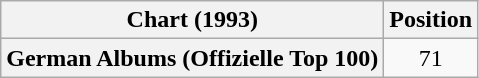<table class="wikitable plainrowheaders" style="text-align:center">
<tr>
<th scope="col">Chart (1993)</th>
<th scope="col">Position</th>
</tr>
<tr>
<th scope="row">German Albums (Offizielle Top 100)</th>
<td>71</td>
</tr>
</table>
